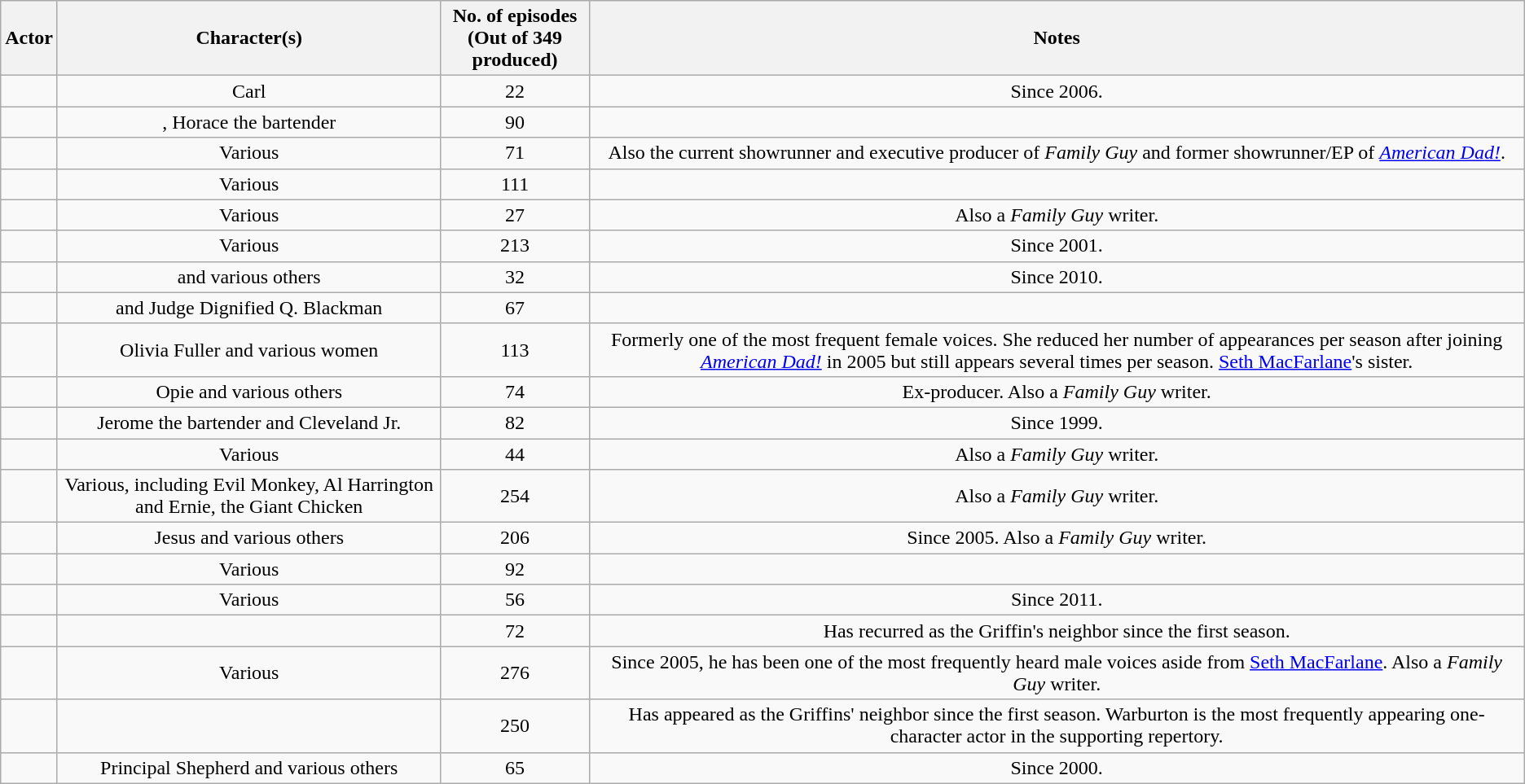<table class="wikitable sortable" style="text-align:center">
<tr>
<th>Actor</th>
<th>Character(s)</th>
<th>No. of episodes <br> (Out of 349 produced)</th>
<th class="unsortable">Notes</th>
</tr>
<tr>
<td></td>
<td>Carl</td>
<td>22</td>
<td>Since 2006.</td>
</tr>
<tr>
<td></td>
<td>, Horace the bartender</td>
<td>90</td>
<td></td>
</tr>
<tr>
<td></td>
<td>Various</td>
<td>71</td>
<td>Also the current showrunner and executive producer of <em>Family Guy</em> and former showrunner/EP of <em><a href='#'>American Dad!</a></em>.</td>
</tr>
<tr>
<td></td>
<td>Various</td>
<td>111</td>
<td></td>
</tr>
<tr>
<td></td>
<td>Various</td>
<td>27</td>
<td>Also a <em>Family Guy</em> writer.</td>
</tr>
<tr>
<td></td>
<td>Various</td>
<td>213</td>
<td>Since 2001.</td>
</tr>
<tr>
<td></td>
<td> and various others</td>
<td>32</td>
<td>Since 2010.</td>
</tr>
<tr>
<td></td>
<td> and Judge Dignified Q. Blackman</td>
<td>67</td>
<td></td>
</tr>
<tr>
<td></td>
<td>Olivia Fuller and various women</td>
<td>113</td>
<td>Formerly one of the most frequent female voices. She reduced her number of appearances per season after joining <em><a href='#'>American Dad!</a></em> in 2005 but still appears several times per season. <a href='#'>Seth MacFarlane</a>'s sister.</td>
</tr>
<tr>
<td></td>
<td>Opie and various others</td>
<td>74</td>
<td>Ex-producer. Also a <em>Family Guy</em> writer.</td>
</tr>
<tr>
<td></td>
<td>Jerome the bartender and Cleveland Jr.</td>
<td>82</td>
<td>Since 1999.</td>
</tr>
<tr>
<td></td>
<td>Various</td>
<td>44</td>
<td>Also a <em>Family Guy</em> writer.</td>
</tr>
<tr>
<td></td>
<td>Various, including Evil Monkey, Al Harrington and Ernie, the Giant Chicken</td>
<td>254</td>
<td>Also a <em>Family Guy</em> writer.</td>
</tr>
<tr>
<td></td>
<td>Jesus and various others</td>
<td>206</td>
<td>Since 2005. Also a <em>Family Guy</em> writer.</td>
</tr>
<tr>
<td></td>
<td>Various</td>
<td>92</td>
<td></td>
</tr>
<tr>
<td></td>
<td>Various</td>
<td>56</td>
<td>Since 2011.</td>
</tr>
<tr>
<td></td>
<td></td>
<td>72</td>
<td>Has recurred as the Griffin's neighbor since the first season.</td>
</tr>
<tr>
<td></td>
<td>Various</td>
<td>276</td>
<td>Since 2005, he has been one of the most frequently heard male voices aside from <a href='#'>Seth MacFarlane</a>. Also a <em>Family Guy</em> writer.</td>
</tr>
<tr>
<td></td>
<td></td>
<td>250</td>
<td>Has appeared as the Griffins' neighbor since the first season. Warburton is the most frequently appearing one-character actor in the supporting repertory.</td>
</tr>
<tr>
<td></td>
<td>Principal Shepherd and various others</td>
<td>65</td>
<td>Since 2000.</td>
</tr>
</table>
